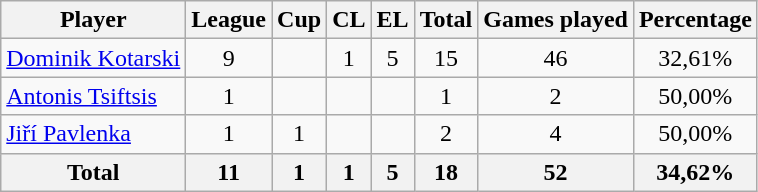<table class="wikitable" style="text-align: center;">
<tr>
<th>Player</th>
<th>League</th>
<th>Cup</th>
<th>CL</th>
<th>EL</th>
<th>Total</th>
<th>Games played</th>
<th>Percentage</th>
</tr>
<tr>
<td align=left> <a href='#'>Dominik Kotarski</a></td>
<td>9</td>
<td></td>
<td>1</td>
<td>5</td>
<td>15</td>
<td>46</td>
<td>32,61%</td>
</tr>
<tr>
<td align=left> <a href='#'>Antonis Tsiftsis</a></td>
<td>1</td>
<td></td>
<td></td>
<td></td>
<td>1</td>
<td>2</td>
<td>50,00%</td>
</tr>
<tr>
<td align=left> <a href='#'>Jiří Pavlenka</a></td>
<td>1</td>
<td>1</td>
<td></td>
<td></td>
<td>2</td>
<td>4</td>
<td>50,00%</td>
</tr>
<tr>
<th>Total</th>
<th>11</th>
<th>1</th>
<th>1</th>
<th>5</th>
<th>18</th>
<th>52</th>
<th>34,62%</th>
</tr>
</table>
